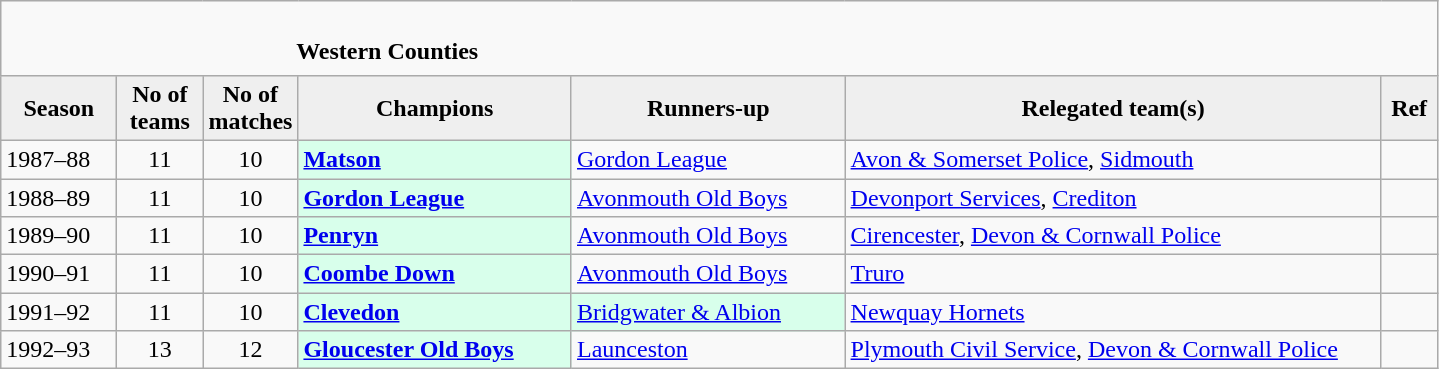<table class="wikitable sortable" style="text-align: left;">
<tr>
<td colspan="11" cellpadding="0" cellspacing="0"><br><table border="0" style="width:100%;" cellpadding="0" cellspacing="0">
<tr>
<td style="width:20%; border:0;"></td>
<td style="border:0;"><strong>Western Counties</strong></td>
<td style="width:20%; border:0;"></td>
</tr>
</table>
</td>
</tr>
<tr>
<th style="background:#efefef; width:70px;">Season</th>
<th style="background:#efefef; width:50px;">No of teams</th>
<th style="background:#efefef; width:50px;">No of matches</th>
<th style="background:#efefef; width:175px;">Champions</th>
<th style="background:#efefef; width:175px;">Runners-up</th>
<th style="background:#efefef; width:350px;">Relegated team(s)</th>
<th style="background:#efefef; width:30px;">Ref</th>
</tr>
<tr align=left>
<td>1987–88</td>
<td style="text-align: center;">11</td>
<td style="text-align: center;">10</td>
<td style="background:#d8ffeb;"><strong><a href='#'>Matson</a></strong></td>
<td><a href='#'>Gordon League</a></td>
<td><a href='#'>Avon & Somerset Police</a>, <a href='#'>Sidmouth</a></td>
<td></td>
</tr>
<tr>
<td>1988–89</td>
<td style="text-align: center;">11</td>
<td style="text-align: center;">10</td>
<td style="background:#d8ffeb;"><strong><a href='#'>Gordon League</a></strong></td>
<td><a href='#'>Avonmouth Old Boys</a></td>
<td><a href='#'>Devonport Services</a>, <a href='#'>Crediton</a></td>
<td></td>
</tr>
<tr>
<td>1989–90</td>
<td style="text-align: center;">11</td>
<td style="text-align: center;">10</td>
<td style="background:#d8ffeb;"><strong><a href='#'>Penryn</a></strong></td>
<td><a href='#'>Avonmouth Old Boys</a></td>
<td><a href='#'>Cirencester</a>, <a href='#'>Devon & Cornwall Police</a></td>
<td></td>
</tr>
<tr>
<td>1990–91</td>
<td style="text-align: center;">11</td>
<td style="text-align: center;">10</td>
<td style="background:#d8ffeb;"><strong><a href='#'>Coombe Down</a></strong></td>
<td><a href='#'>Avonmouth Old Boys</a></td>
<td><a href='#'>Truro</a></td>
<td></td>
</tr>
<tr>
<td>1991–92</td>
<td style="text-align: center;">11</td>
<td style="text-align: center;">10</td>
<td style="background:#d8ffeb;"><strong><a href='#'>Clevedon</a></strong></td>
<td style="background:#d8ffeb;"><a href='#'>Bridgwater & Albion</a></td>
<td><a href='#'>Newquay Hornets</a></td>
<td></td>
</tr>
<tr>
<td>1992–93</td>
<td style="text-align: center;">13</td>
<td style="text-align: center;">12</td>
<td style="background:#d8ffeb;"><strong><a href='#'>Gloucester Old Boys</a></strong></td>
<td><a href='#'>Launceston</a></td>
<td><a href='#'>Plymouth Civil Service</a>, <a href='#'>Devon & Cornwall Police</a></td>
<td></td>
</tr>
</table>
